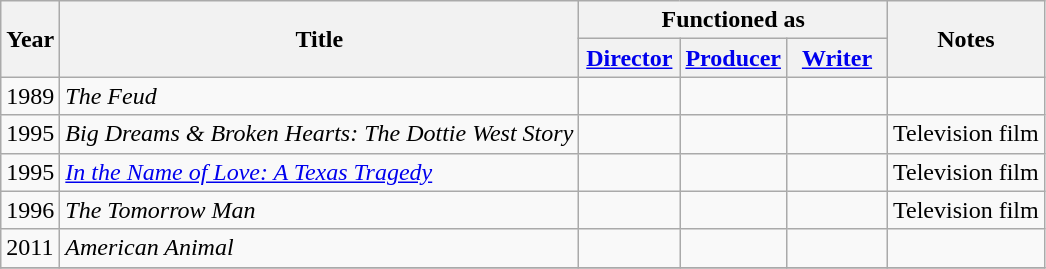<table class="wikitable sortable" style="margin-right: 0;">
<tr>
<th rowspan="2">Year</th>
<th rowspan="2">Title</th>
<th colspan="3">Functioned as</th>
<th rowspan="2">Notes</th>
</tr>
<tr>
<th style="width:60px;"><a href='#'>Director</a></th>
<th style="width:60px;"><a href='#'>Producer</a></th>
<th style="width:60px;"><a href='#'>Writer</a></th>
</tr>
<tr>
<td>1989</td>
<td><em>The Feud</em></td>
<td></td>
<td></td>
<td></td>
<td></td>
</tr>
<tr>
<td>1995</td>
<td><em>Big Dreams & Broken Hearts: The Dottie West Story</em></td>
<td></td>
<td></td>
<td></td>
<td>Television film</td>
</tr>
<tr>
<td>1995</td>
<td><em><a href='#'>In the Name of Love: A Texas Tragedy</a></em></td>
<td></td>
<td></td>
<td></td>
<td>Television film</td>
</tr>
<tr>
<td>1996</td>
<td><em>The Tomorrow Man</em></td>
<td></td>
<td></td>
<td></td>
<td>Television film</td>
</tr>
<tr>
<td>2011</td>
<td><em>American Animal</em></td>
<td></td>
<td></td>
<td></td>
<td></td>
</tr>
<tr>
</tr>
</table>
